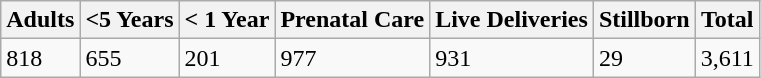<table class="wikitable">
<tr>
<th><strong>Adults</strong></th>
<th><strong><5 Years</strong></th>
<th><strong>< 1 Year</strong></th>
<th><strong>Prenatal Care</strong></th>
<th><strong>Live Deliveries</strong></th>
<th><strong>Stillborn</strong></th>
<th><strong>Total</strong></th>
</tr>
<tr>
<td>818</td>
<td>655</td>
<td>201</td>
<td>977</td>
<td>931</td>
<td>29</td>
<td>3,611</td>
</tr>
</table>
